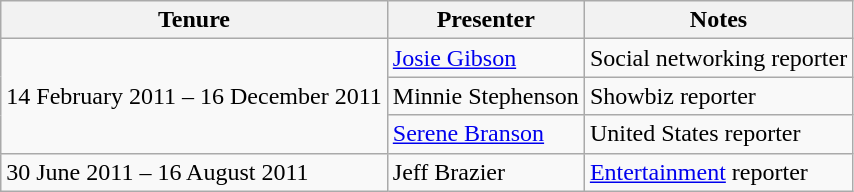<table class="wikitable">
<tr>
<th>Tenure</th>
<th>Presenter</th>
<th>Notes</th>
</tr>
<tr>
<td rowspan=3>14 February 2011 – 16 December 2011</td>
<td><a href='#'>Josie Gibson</a></td>
<td>Social networking reporter</td>
</tr>
<tr>
<td>Minnie Stephenson</td>
<td>Showbiz reporter</td>
</tr>
<tr>
<td><a href='#'>Serene Branson</a></td>
<td>United States reporter</td>
</tr>
<tr>
<td>30 June 2011 – 16 August 2011</td>
<td>Jeff Brazier</td>
<td><a href='#'>Entertainment</a> reporter</td>
</tr>
</table>
